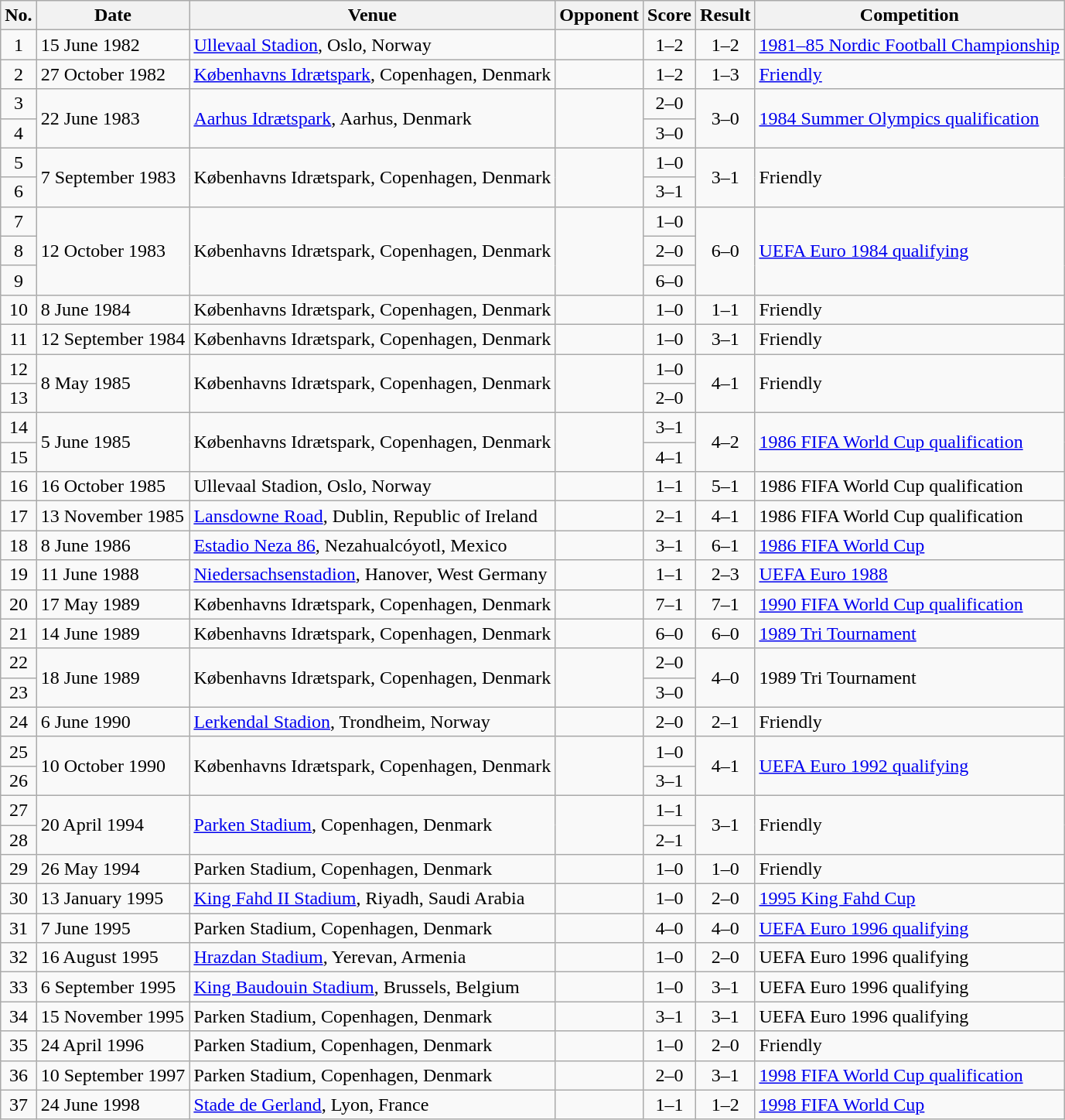<table class="wikitable sortable">
<tr>
<th scope="col">No.</th>
<th scope="col">Date</th>
<th scope="col">Venue</th>
<th scope="col">Opponent</th>
<th scope="col">Score</th>
<th scope="col">Result</th>
<th scope="col">Competition</th>
</tr>
<tr>
<td align="center">1</td>
<td>15 June 1982</td>
<td><a href='#'>Ullevaal Stadion</a>, Oslo, Norway</td>
<td></td>
<td align="center">1–2</td>
<td align="center">1–2</td>
<td><a href='#'>1981–85 Nordic Football Championship</a></td>
</tr>
<tr>
<td align="center">2</td>
<td>27 October 1982</td>
<td><a href='#'>Københavns Idrætspark</a>, Copenhagen, Denmark</td>
<td></td>
<td align="center">1–2</td>
<td align="center">1–3</td>
<td><a href='#'>Friendly</a></td>
</tr>
<tr>
<td align="center">3</td>
<td rowspan="2">22 June 1983</td>
<td rowspan="2"><a href='#'>Aarhus Idrætspark</a>, Aarhus, Denmark</td>
<td rowspan="2"></td>
<td align="center">2–0</td>
<td rowspan="2" style="text-align:center">3–0</td>
<td rowspan="2"><a href='#'>1984 Summer Olympics qualification</a></td>
</tr>
<tr>
<td align="center">4</td>
<td align="center">3–0</td>
</tr>
<tr>
<td align="center">5</td>
<td rowspan="2">7 September 1983</td>
<td rowspan="2">Københavns Idrætspark, Copenhagen, Denmark</td>
<td rowspan="2"></td>
<td align="center">1–0</td>
<td rowspan="2" style="text-align:center">3–1</td>
<td rowspan="2">Friendly</td>
</tr>
<tr>
<td align="center">6</td>
<td align="center">3–1</td>
</tr>
<tr>
<td align="center">7</td>
<td rowspan="3">12 October 1983</td>
<td rowspan="3">Københavns Idrætspark, Copenhagen, Denmark</td>
<td rowspan="3"></td>
<td align="center">1–0</td>
<td rowspan="3" style="text-align:center">6–0</td>
<td rowspan="3"><a href='#'>UEFA Euro 1984 qualifying</a></td>
</tr>
<tr>
<td align="center">8</td>
<td align="center">2–0</td>
</tr>
<tr>
<td align="center">9</td>
<td align="center">6–0</td>
</tr>
<tr>
<td align="center">10</td>
<td>8 June 1984</td>
<td>Københavns Idrætspark, Copenhagen, Denmark</td>
<td></td>
<td align="center">1–0</td>
<td align="center">1–1</td>
<td>Friendly</td>
</tr>
<tr>
<td align="center">11</td>
<td>12 September 1984</td>
<td>Københavns Idrætspark, Copenhagen, Denmark</td>
<td></td>
<td align="center">1–0</td>
<td align="center">3–1</td>
<td>Friendly</td>
</tr>
<tr>
<td align="center">12</td>
<td rowspan="2">8 May 1985</td>
<td rowspan="2">Københavns Idrætspark, Copenhagen, Denmark</td>
<td rowspan="2"></td>
<td align="center">1–0</td>
<td rowspan="2" style="text-align:center">4–1</td>
<td rowspan="2">Friendly</td>
</tr>
<tr>
<td align="center">13</td>
<td align="center">2–0</td>
</tr>
<tr>
<td align="center">14</td>
<td rowspan="2">5 June 1985</td>
<td rowspan="2">Københavns Idrætspark, Copenhagen, Denmark</td>
<td rowspan="2"></td>
<td align="center">3–1</td>
<td rowspan="2" style="text-align:center">4–2</td>
<td rowspan="2"><a href='#'>1986 FIFA World Cup qualification</a></td>
</tr>
<tr>
<td align="center">15</td>
<td align="center">4–1</td>
</tr>
<tr>
<td align="center">16</td>
<td>16 October 1985</td>
<td>Ullevaal Stadion, Oslo, Norway</td>
<td></td>
<td align="center">1–1</td>
<td align="center">5–1</td>
<td>1986 FIFA World Cup qualification</td>
</tr>
<tr>
<td align="center">17</td>
<td>13 November 1985</td>
<td><a href='#'>Lansdowne Road</a>, Dublin, Republic of Ireland</td>
<td></td>
<td align="center">2–1</td>
<td align="center">4–1</td>
<td>1986 FIFA World Cup qualification</td>
</tr>
<tr>
<td align="center">18</td>
<td>8 June 1986</td>
<td><a href='#'>Estadio Neza 86</a>, Nezahualcóyotl, Mexico</td>
<td></td>
<td align="center">3–1</td>
<td align="center">6–1</td>
<td><a href='#'>1986 FIFA World Cup</a></td>
</tr>
<tr>
<td align="center">19</td>
<td>11 June 1988</td>
<td><a href='#'>Niedersachsenstadion</a>, Hanover, West Germany</td>
<td></td>
<td align="center">1–1</td>
<td align="center">2–3</td>
<td><a href='#'>UEFA Euro 1988</a></td>
</tr>
<tr>
<td align="center">20</td>
<td>17 May 1989</td>
<td>Københavns Idrætspark, Copenhagen, Denmark</td>
<td></td>
<td align="center">7–1</td>
<td align="center">7–1</td>
<td><a href='#'>1990 FIFA World Cup qualification</a></td>
</tr>
<tr>
<td align="center">21</td>
<td>14 June 1989</td>
<td>Københavns Idrætspark, Copenhagen, Denmark</td>
<td></td>
<td align="center">6–0</td>
<td align="center">6–0</td>
<td><a href='#'>1989 Tri Tournament</a></td>
</tr>
<tr>
<td align="center">22</td>
<td rowspan="2">18 June 1989</td>
<td rowspan="2">Københavns Idrætspark, Copenhagen, Denmark</td>
<td rowspan="2"></td>
<td align="center">2–0</td>
<td rowspan="2" style="text-align:center">4–0</td>
<td rowspan="2">1989 Tri Tournament</td>
</tr>
<tr>
<td align="center">23</td>
<td align="center">3–0</td>
</tr>
<tr>
<td align="center">24</td>
<td>6 June 1990</td>
<td><a href='#'>Lerkendal Stadion</a>, Trondheim, Norway</td>
<td></td>
<td align="center">2–0</td>
<td align="center">2–1</td>
<td>Friendly</td>
</tr>
<tr>
<td align="center">25</td>
<td rowspan="2">10 October 1990</td>
<td rowspan="2">Københavns Idrætspark, Copenhagen, Denmark</td>
<td rowspan="2"></td>
<td align="center">1–0</td>
<td rowspan="2" style="text-align:center">4–1</td>
<td rowspan="2"><a href='#'>UEFA Euro 1992 qualifying</a></td>
</tr>
<tr>
<td align="center">26</td>
<td align="center">3–1</td>
</tr>
<tr>
<td align="center">27</td>
<td rowspan="2">20 April 1994</td>
<td rowspan="2"><a href='#'>Parken Stadium</a>, Copenhagen, Denmark</td>
<td rowspan="2"></td>
<td align="center">1–1</td>
<td rowspan="2" style="text-align:center">3–1</td>
<td rowspan="2">Friendly</td>
</tr>
<tr>
<td align="center">28</td>
<td align="center">2–1</td>
</tr>
<tr>
<td align="center">29</td>
<td>26 May 1994</td>
<td>Parken Stadium, Copenhagen, Denmark</td>
<td></td>
<td align="center">1–0</td>
<td align="center">1–0</td>
<td>Friendly</td>
</tr>
<tr>
<td align="center">30</td>
<td>13 January 1995</td>
<td><a href='#'>King Fahd II Stadium</a>, Riyadh, Saudi Arabia</td>
<td></td>
<td align="center">1–0</td>
<td align="center">2–0</td>
<td><a href='#'>1995 King Fahd Cup</a></td>
</tr>
<tr>
<td align="center">31</td>
<td>7 June 1995</td>
<td>Parken Stadium, Copenhagen, Denmark</td>
<td></td>
<td align="center">4–0</td>
<td align="center">4–0</td>
<td><a href='#'>UEFA Euro 1996 qualifying</a></td>
</tr>
<tr>
<td align="center">32</td>
<td>16 August 1995</td>
<td><a href='#'>Hrazdan Stadium</a>, Yerevan, Armenia</td>
<td></td>
<td align="center">1–0</td>
<td align="center">2–0</td>
<td>UEFA Euro 1996 qualifying</td>
</tr>
<tr>
<td align="center">33</td>
<td>6 September 1995</td>
<td><a href='#'>King Baudouin Stadium</a>, Brussels, Belgium</td>
<td></td>
<td align="center">1–0</td>
<td align="center">3–1</td>
<td>UEFA Euro 1996 qualifying</td>
</tr>
<tr>
<td align="center">34</td>
<td>15 November 1995</td>
<td>Parken Stadium, Copenhagen, Denmark</td>
<td></td>
<td align="center">3–1</td>
<td align="center">3–1</td>
<td>UEFA Euro 1996 qualifying</td>
</tr>
<tr>
<td align="center">35</td>
<td>24 April 1996</td>
<td>Parken Stadium, Copenhagen, Denmark</td>
<td></td>
<td align="center">1–0</td>
<td align="center">2–0</td>
<td>Friendly</td>
</tr>
<tr>
<td align="center">36</td>
<td>10 September 1997</td>
<td>Parken Stadium, Copenhagen, Denmark</td>
<td></td>
<td align="center">2–0</td>
<td align="center">3–1</td>
<td><a href='#'>1998 FIFA World Cup qualification</a></td>
</tr>
<tr>
<td align="center">37</td>
<td>24 June 1998</td>
<td><a href='#'>Stade de Gerland</a>, Lyon, France</td>
<td></td>
<td align="center">1–1</td>
<td align="center">1–2</td>
<td><a href='#'>1998 FIFA World Cup</a></td>
</tr>
</table>
